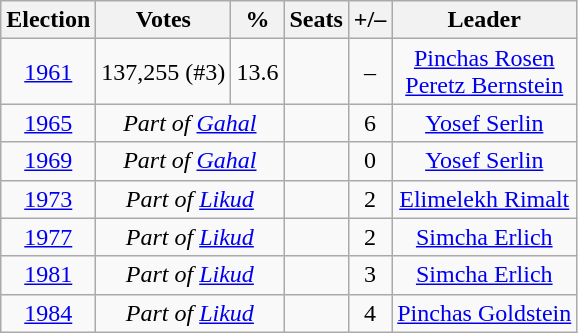<table class=wikitable style=text-align:center>
<tr>
<th>Election</th>
<th>Votes</th>
<th>%</th>
<th>Seats</th>
<th>+/–</th>
<th>Leader</th>
</tr>
<tr>
<td><a href='#'>1961</a></td>
<td>137,255 (#3)</td>
<td>13.6</td>
<td></td>
<td>–</td>
<td><a href='#'>Pinchas Rosen</a><br><a href='#'>Peretz Bernstein</a></td>
</tr>
<tr>
<td><a href='#'>1965</a></td>
<td colspan=2><em>Part of <a href='#'>Gahal</a></em></td>
<td></td>
<td> 6</td>
<td><a href='#'>Yosef Serlin</a></td>
</tr>
<tr>
<td><a href='#'>1969</a></td>
<td colspan=2><em>Part of <a href='#'>Gahal</a></em></td>
<td></td>
<td> 0</td>
<td><a href='#'>Yosef Serlin</a></td>
</tr>
<tr>
<td><a href='#'>1973</a></td>
<td colspan=2><em>Part of <a href='#'>Likud</a></em></td>
<td></td>
<td> 2</td>
<td><a href='#'>Elimelekh Rimalt</a></td>
</tr>
<tr>
<td><a href='#'>1977</a></td>
<td colspan=2><em>Part of <a href='#'>Likud</a></em></td>
<td></td>
<td> 2</td>
<td><a href='#'>Simcha Erlich</a></td>
</tr>
<tr>
<td><a href='#'>1981</a></td>
<td colspan=2><em>Part of <a href='#'>Likud</a></em></td>
<td></td>
<td> 3</td>
<td><a href='#'>Simcha Erlich</a></td>
</tr>
<tr>
<td><a href='#'>1984</a></td>
<td colspan=2><em>Part of <a href='#'>Likud</a></em></td>
<td></td>
<td> 4</td>
<td><a href='#'>Pinchas Goldstein</a></td>
</tr>
</table>
